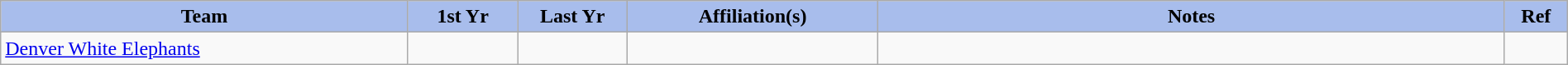<table class="wikitable" style="width: 100%">
<tr>
<th style="background:#a8bdec; width:26%;">Team</th>
<th style="width:7%; background:#a8bdec;">1st Yr</th>
<th style="width:7%; background:#a8bdec;">Last Yr</th>
<th style="width:16%; background:#a8bdec;">Affiliation(s)</th>
<th style="width:40%; background:#a8bdec;">Notes</th>
<th style="width:4%; background:#a8bdec;">Ref</th>
</tr>
<tr>
<td><a href='#'>Denver White Elephants</a></td>
<td></td>
<td></td>
<td></td>
<td></td>
<td></td>
</tr>
</table>
